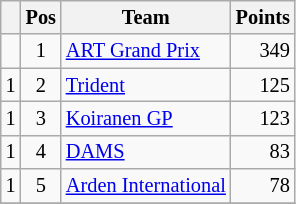<table class="wikitable" style="font-size: 85%;">
<tr>
<th></th>
<th>Pos</th>
<th>Team</th>
<th>Points</th>
</tr>
<tr>
<td align="left"></td>
<td align="center">1</td>
<td> <a href='#'>ART Grand Prix</a></td>
<td align="right">349</td>
</tr>
<tr>
<td align="left"> 1</td>
<td align="center">2</td>
<td> <a href='#'>Trident</a></td>
<td align="right">125</td>
</tr>
<tr>
<td align="left"> 1</td>
<td align="center">3</td>
<td> <a href='#'>Koiranen GP</a></td>
<td align="right">123</td>
</tr>
<tr>
<td align="left"> 1</td>
<td align="center">4</td>
<td> <a href='#'>DAMS</a></td>
<td align="right">83</td>
</tr>
<tr>
<td align="left"> 1</td>
<td align="center">5</td>
<td> <a href='#'>Arden International</a></td>
<td align="right">78</td>
</tr>
<tr>
</tr>
</table>
